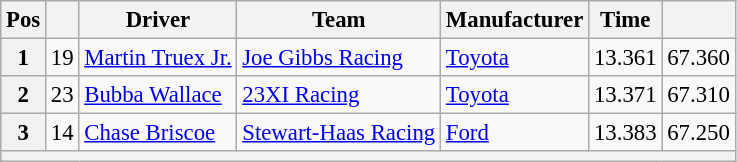<table class="wikitable" style="font-size:95%">
<tr>
<th>Pos</th>
<th></th>
<th>Driver</th>
<th>Team</th>
<th>Manufacturer</th>
<th>Time</th>
<th></th>
</tr>
<tr>
<th>1</th>
<td>19</td>
<td><a href='#'>Martin Truex Jr.</a></td>
<td><a href='#'>Joe Gibbs Racing</a></td>
<td><a href='#'>Toyota</a></td>
<td>13.361</td>
<td>67.360</td>
</tr>
<tr>
<th>2</th>
<td>23</td>
<td><a href='#'>Bubba Wallace</a></td>
<td><a href='#'>23XI Racing</a></td>
<td><a href='#'>Toyota</a></td>
<td>13.371</td>
<td>67.310</td>
</tr>
<tr>
<th>3</th>
<td>14</td>
<td><a href='#'>Chase Briscoe</a></td>
<td><a href='#'>Stewart-Haas Racing</a></td>
<td><a href='#'>Ford</a></td>
<td>13.383</td>
<td>67.250</td>
</tr>
<tr>
<th colspan="7"></th>
</tr>
</table>
